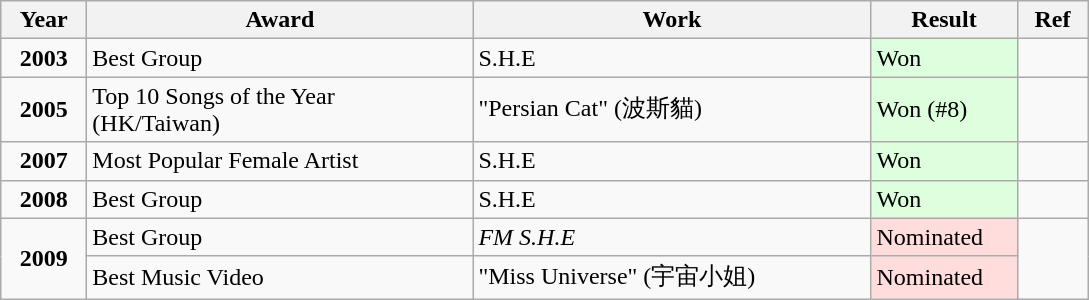<table class="wikitable">
<tr>
<th width="50">Year</th>
<th width="250">Award</th>
<th width="258">Work</th>
<th width="90">Result</th>
<th width="40">Ref</th>
</tr>
<tr>
<td align="center"><strong>2003</strong></td>
<td>Best Group</td>
<td>S.H.E</td>
<td style="background: #ddffdd"><div>Won</div></td>
<td align="center"></td>
</tr>
<tr>
<td align="center"><strong>2005</strong></td>
<td>Top 10 Songs of the Year (HK/Taiwan)</td>
<td>"Persian Cat" (波斯貓)</td>
<td style="background: #ddffdd"><div>Won (#8)</div></td>
<td align="center"></td>
</tr>
<tr>
<td align="center"><strong>2007</strong></td>
<td>Most Popular Female Artist</td>
<td>S.H.E</td>
<td style="background: #ddffdd"><div>Won</div></td>
<td align="center"></td>
</tr>
<tr>
<td align="center"><strong>2008</strong></td>
<td>Best Group</td>
<td>S.H.E</td>
<td style="background: #ddffdd"><div>Won</div></td>
<td align="center"></td>
</tr>
<tr>
<td rowspan="2" align="center"><strong>2009</strong></td>
<td>Best Group</td>
<td><em>FM S.H.E</em></td>
<td style="background: #ffdddd"><div>Nominated</div></td>
<td rowspan="2" align="center"></td>
</tr>
<tr>
<td>Best Music Video</td>
<td>"Miss Universe" (宇宙小姐)</td>
<td style="background: #ffdddd"><div>Nominated</div></td>
</tr>
</table>
